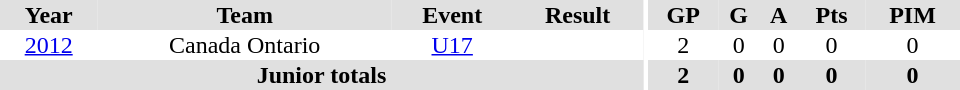<table border="0" cellpadding="1" cellspacing="0" ID="Table3" style="text-align:center; width:40em">
<tr ALIGN="center" bgcolor="#e0e0e0">
<th>Year</th>
<th>Team</th>
<th>Event</th>
<th>Result</th>
<th rowspan="99" bgcolor="#ffffff"></th>
<th>GP</th>
<th>G</th>
<th>A</th>
<th>Pts</th>
<th>PIM</th>
</tr>
<tr>
<td><a href='#'>2012</a></td>
<td>Canada Ontario</td>
<td><a href='#'>U17</a></td>
<td></td>
<td>2</td>
<td>0</td>
<td>0</td>
<td>0</td>
<td>0</td>
</tr>
<tr bgcolor="#e0e0e0">
<th colspan="4">Junior totals</th>
<th>2</th>
<th>0</th>
<th>0</th>
<th>0</th>
<th>0</th>
</tr>
</table>
